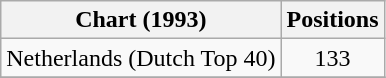<table class="wikitable sortable">
<tr>
<th align="left">Chart (1993)</th>
<th align="center">Positions</th>
</tr>
<tr>
<td align="left">Netherlands (Dutch Top 40)</td>
<td align="center">133</td>
</tr>
<tr>
</tr>
</table>
